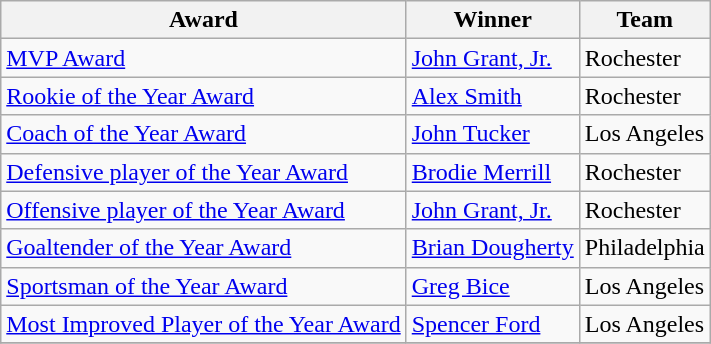<table class="wikitable">
<tr>
<th>Award</th>
<th>Winner</th>
<th>Team</th>
</tr>
<tr>
<td><a href='#'>MVP Award</a></td>
<td><a href='#'>John Grant, Jr.</a></td>
<td>Rochester</td>
</tr>
<tr>
<td><a href='#'>Rookie of the Year Award</a></td>
<td><a href='#'>Alex Smith</a></td>
<td>Rochester</td>
</tr>
<tr>
<td><a href='#'>Coach of the Year Award</a></td>
<td><a href='#'>John Tucker</a></td>
<td>Los Angeles</td>
</tr>
<tr>
<td><a href='#'>Defensive player of the Year Award</a></td>
<td><a href='#'>Brodie Merrill</a></td>
<td>Rochester</td>
</tr>
<tr>
<td><a href='#'>Offensive player of the Year Award</a></td>
<td><a href='#'>John Grant, Jr.</a></td>
<td>Rochester</td>
</tr>
<tr>
<td><a href='#'>Goaltender of the Year Award</a></td>
<td><a href='#'>Brian Dougherty</a></td>
<td>Philadelphia</td>
</tr>
<tr>
<td><a href='#'>Sportsman of the Year Award</a></td>
<td><a href='#'>Greg Bice</a></td>
<td>Los Angeles</td>
</tr>
<tr>
<td><a href='#'>Most Improved Player of the Year Award</a></td>
<td><a href='#'>Spencer Ford</a></td>
<td>Los Angeles</td>
</tr>
<tr>
</tr>
</table>
